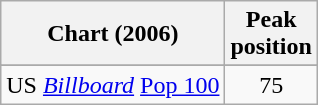<table class="wikitable sortable">
<tr>
<th>Chart (2006)</th>
<th>Peak<br>position</th>
</tr>
<tr>
</tr>
<tr>
</tr>
<tr>
<td>US <em><a href='#'>Billboard</a></em> <a href='#'>Pop 100</a></td>
<td align="center">75</td>
</tr>
</table>
